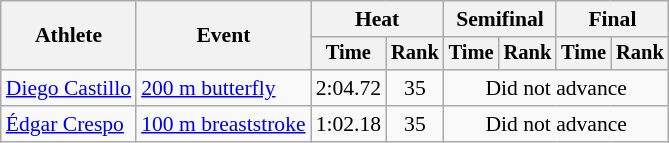<table class=wikitable style="font-size:90%">
<tr>
<th rowspan="2">Athlete</th>
<th rowspan="2">Event</th>
<th colspan="2">Heat</th>
<th colspan="2">Semifinal</th>
<th colspan="2">Final</th>
</tr>
<tr style="font-size:95%">
<th>Time</th>
<th>Rank</th>
<th>Time</th>
<th>Rank</th>
<th>Time</th>
<th>Rank</th>
</tr>
<tr align=center>
<td align=left><a href='#'>Diego Castillo</a></td>
<td align=left><a href='#'>200 m butterfly</a></td>
<td>2:04.72</td>
<td>35</td>
<td colspan=4>Did not advance</td>
</tr>
<tr align=center>
<td align=left><a href='#'>Édgar Crespo</a></td>
<td align=left><a href='#'>100 m breaststroke</a></td>
<td>1:02.18</td>
<td>35</td>
<td colspan=4>Did not advance</td>
</tr>
</table>
